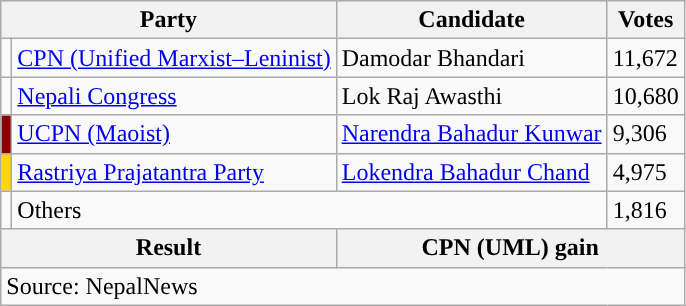<table class="wikitable">
<tr>
<th colspan="2">Party</th>
<th>Candidate</th>
<th>Votes</th>
</tr>
<tr>
<td style="background-color:"></td>
<td><a href='#'>CPN (Unified Marxist–Leninist)</a></td>
<td>Damodar Bhandari</td>
<td>11,672</td>
</tr>
<tr>
<td style="background-color:"></td>
<td><a href='#'>Nepali Congress</a></td>
<td>Lok Raj Awasthi</td>
<td>10,680</td>
</tr>
<tr>
<td style="background-color:darkred"></td>
<td><a href='#'>UCPN (Maoist)</a></td>
<td><a href='#'>Narendra Bahadur Kunwar</a></td>
<td>9,306</td>
</tr>
<tr>
<td style="background-color:gold"></td>
<td><a href='#'>Rastriya Prajatantra Party</a></td>
<td><a href='#'>Lokendra Bahadur Chand</a></td>
<td>4,975</td>
</tr>
<tr>
<td></td>
<td colspan="2">Others</td>
<td>1,816</td>
</tr>
<tr>
<th colspan="2">Result</th>
<th colspan="2">CPN (UML) gain</th>
</tr>
<tr>
<td colspan="4">Source: NepalNews</td>
</tr>
</table>
